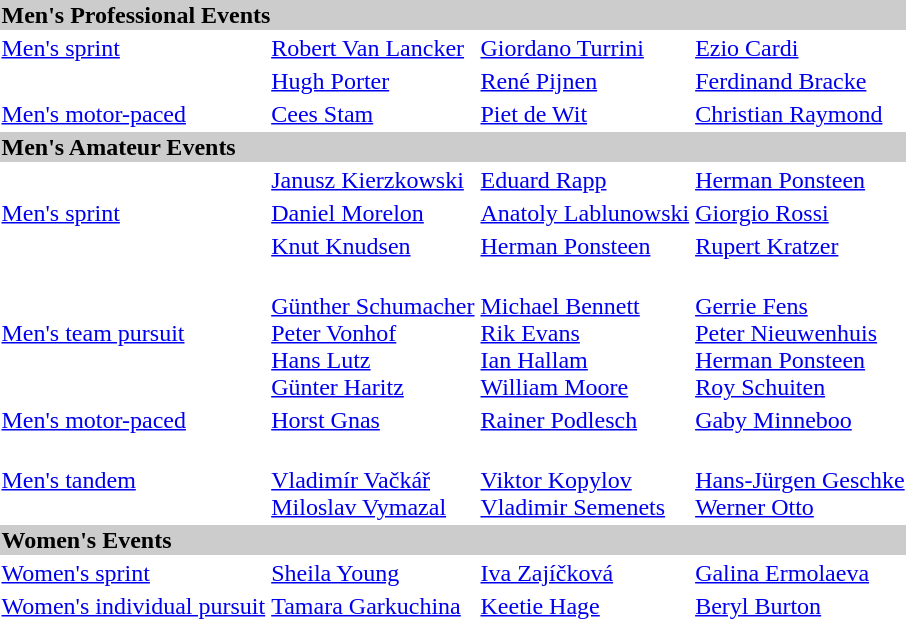<table>
<tr bgcolor="#cccccc">
<td colspan=7><strong>Men's Professional Events</strong></td>
</tr>
<tr>
<td><a href='#'>Men's sprint</a> <br></td>
<td><a href='#'>Robert Van Lancker</a><br></td>
<td><a href='#'>Giordano Turrini</a><br></td>
<td><a href='#'>Ezio Cardi</a><br></td>
</tr>
<tr>
<td><br></td>
<td><a href='#'>Hugh Porter</a><br></td>
<td><a href='#'>René Pijnen</a><br></td>
<td><a href='#'>Ferdinand Bracke</a> <br></td>
</tr>
<tr>
<td><a href='#'>Men's motor-paced</a><br></td>
<td><a href='#'>Cees Stam</a><br></td>
<td><a href='#'>Piet de Wit</a><br></td>
<td><a href='#'>Christian Raymond</a><br></td>
</tr>
<tr bgcolor="#cccccc">
<td colspan=7><strong>Men's Amateur Events</strong></td>
</tr>
<tr>
<td><br></td>
<td><a href='#'>Janusz Kierzkowski</a> <br></td>
<td><a href='#'>Eduard Rapp</a><br></td>
<td><a href='#'>Herman Ponsteen</a> <br></td>
</tr>
<tr>
<td><a href='#'>Men's sprint</a> <br></td>
<td><a href='#'>Daniel Morelon</a><br></td>
<td><a href='#'>Anatoly Lablunowski</a> <br></td>
<td><a href='#'>Giorgio Rossi</a> <br></td>
</tr>
<tr>
<td><br></td>
<td><a href='#'>Knut Knudsen</a><br></td>
<td><a href='#'>Herman Ponsteen</a> <br></td>
<td><a href='#'>Rupert Kratzer</a><br></td>
</tr>
<tr>
<td><a href='#'>Men's team pursuit</a><br></td>
<td> <br> <a href='#'>Günther Schumacher</a><br> <a href='#'>Peter Vonhof</a><br> <a href='#'>Hans Lutz</a><br> <a href='#'>Günter Haritz</a></td>
<td> <br> <a href='#'>Michael Bennett</a><br>  <a href='#'>Rik Evans</a><br> <a href='#'>Ian Hallam</a><br> <a href='#'>William Moore</a></td>
<td> <br> <a href='#'>Gerrie Fens</a><br> <a href='#'>Peter Nieuwenhuis</a><br>  <a href='#'>Herman Ponsteen</a><br> <a href='#'>Roy Schuiten</a></td>
</tr>
<tr>
<td><a href='#'>Men's motor-paced</a><br></td>
<td><a href='#'>Horst Gnas</a><br></td>
<td><a href='#'>Rainer Podlesch</a><br></td>
<td><a href='#'>Gaby Minneboo</a><br></td>
</tr>
<tr>
<td><a href='#'>Men's tandem</a><br></td>
<td> <br><a href='#'>Vladimír Vačkář</a><br> <a href='#'>Miloslav Vymazal</a></td>
<td><br><a href='#'>Viktor Kopylov</a><br> <a href='#'>Vladimir Semenets</a></td>
<td> <br><a href='#'>Hans-Jürgen Geschke</a><br> <a href='#'>Werner Otto</a></td>
</tr>
<tr bgcolor="#cccccc">
<td colspan=7><strong>Women's Events</strong></td>
</tr>
<tr>
<td><a href='#'>Women's sprint</a><br></td>
<td><a href='#'>Sheila Young</a><br></td>
<td><a href='#'>Iva Zajíčková</a><br></td>
<td><a href='#'>Galina Ermolaeva</a><br></td>
</tr>
<tr>
<td><a href='#'>Women's individual pursuit</a><br></td>
<td><a href='#'>Tamara Garkuchina</a><br></td>
<td><a href='#'>Keetie Hage</a><br></td>
<td><a href='#'>Beryl Burton</a><br></td>
</tr>
</table>
